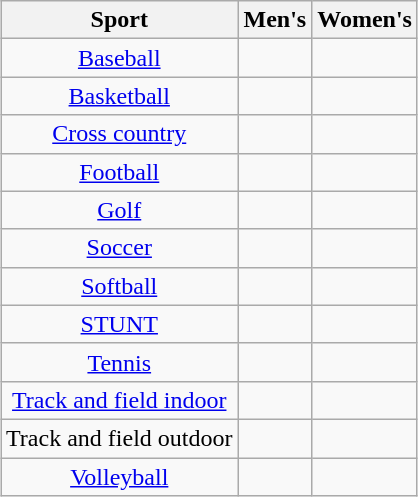<table class="wikitable" style="margin:auto; text-align:center">
<tr>
<th>Sport</th>
<th>Men's</th>
<th>Women's</th>
</tr>
<tr>
<td><a href='#'>Baseball</a></td>
<td></td>
<td></td>
</tr>
<tr>
<td><a href='#'>Basketball</a></td>
<td></td>
<td></td>
</tr>
<tr>
<td><a href='#'>Cross country</a></td>
<td></td>
<td></td>
</tr>
<tr>
<td><a href='#'>Football</a></td>
<td></td>
<td></td>
</tr>
<tr>
<td><a href='#'>Golf</a></td>
<td></td>
<td></td>
</tr>
<tr>
<td><a href='#'>Soccer</a></td>
<td></td>
<td></td>
</tr>
<tr>
<td><a href='#'>Softball</a></td>
<td></td>
<td></td>
</tr>
<tr>
<td><a href='#'>STUNT</a></td>
<td></td>
<td></td>
</tr>
<tr>
<td><a href='#'>Tennis</a></td>
<td></td>
<td></td>
</tr>
<tr>
<td><a href='#'>Track and field indoor</a></td>
<td></td>
<td></td>
</tr>
<tr>
<td>Track and field outdoor</td>
<td></td>
<td></td>
</tr>
<tr>
<td><a href='#'>Volleyball</a></td>
<td></td>
<td></td>
</tr>
</table>
